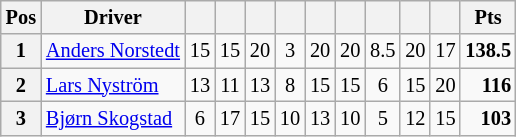<table class="wikitable" style="font-size: 85%; text-align: center;">
<tr valign="top">
<th valign="middle">Pos</th>
<th valign="middle">Driver</th>
<th></th>
<th></th>
<th></th>
<th></th>
<th></th>
<th></th>
<th></th>
<th></th>
<th></th>
<th valign="middle"> Pts </th>
</tr>
<tr>
<th>1</th>
<td align="left"> <a href='#'>Anders Norstedt</a></td>
<td>15</td>
<td>15</td>
<td>20</td>
<td>3</td>
<td>20</td>
<td>20</td>
<td>8.5</td>
<td>20</td>
<td>17</td>
<td align="right"><strong>138.5</strong></td>
</tr>
<tr>
<th>2</th>
<td align="left"> <a href='#'>Lars Nyström</a></td>
<td>13</td>
<td>11</td>
<td>13</td>
<td>8</td>
<td>15</td>
<td>15</td>
<td>6</td>
<td>15</td>
<td>20</td>
<td align="right"><strong>116</strong></td>
</tr>
<tr>
<th>3</th>
<td align="left"> <a href='#'>Bjørn Skogstad</a></td>
<td>6</td>
<td>17</td>
<td>15</td>
<td>10</td>
<td>13</td>
<td>10</td>
<td>5</td>
<td>12</td>
<td>15</td>
<td align="right"><strong>103</strong></td>
</tr>
</table>
